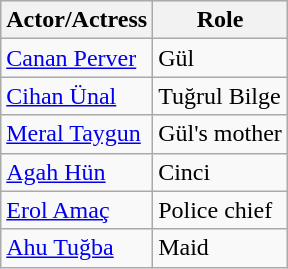<table class="wikitable">
<tr bgcolor="#efefef">
<th>Actor/Actress</th>
<th>Role</th>
</tr>
<tr>
<td><a href='#'>Canan Perver</a></td>
<td>Gül</td>
</tr>
<tr>
<td><a href='#'>Cihan Ünal</a></td>
<td>Tuğrul Bilge</td>
</tr>
<tr>
<td><a href='#'>Meral Taygun</a></td>
<td>Gül's mother</td>
</tr>
<tr>
<td><a href='#'>Agah Hün</a></td>
<td>Cinci</td>
</tr>
<tr>
<td><a href='#'>Erol Amaç</a></td>
<td>Police chief</td>
</tr>
<tr>
<td><a href='#'>Ahu Tuğba</a></td>
<td>Maid</td>
</tr>
</table>
